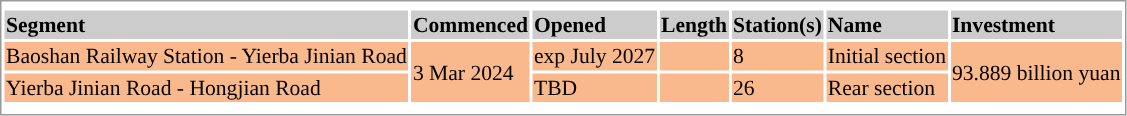<table border=0 style="border:1px solid #999;background-color:white;text-align:left;font-size:90%" class="mw-collapsible">
<tr>
<th colspan="7" style="text-align: center"></th>
</tr>
<tr bgcolor=#cccccc>
<th>Segment</th>
<th>Commenced</th>
<th>Opened</th>
<th>Length</th>
<th>Station(s)</th>
<th>Name</th>
<th>Investment</th>
</tr>
<tr bgcolor=#f9b98d>
<td style="text-align: left;">Baoshan Railway Station - Yierba Jinian Road</td>
<td rowspan=2>3 Mar 2024</td>
<td>exp July 2027</td>
<td></td>
<td>8</td>
<td style="text-align: left;">Initial section</td>
<td rowspan=2>93.889 billion yuan</td>
</tr>
<tr bgcolor=#f9b98d>
<td style="text-align: left;">Yierba Jinian Road - Hongjian Road</td>
<td>TBD</td>
<td></td>
<td>26</td>
<td style="text-align: left;">Rear section</td>
</tr>
<tr>
</tr>
<tr style="background:#">
<td colspan = "7"></td>
</tr>
</table>
